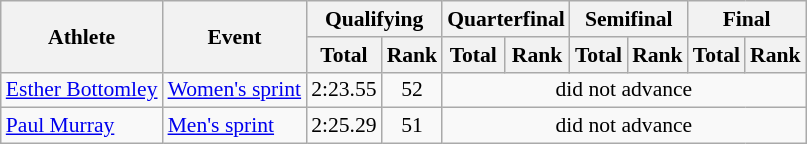<table class="wikitable" style="font-size:90%">
<tr>
<th rowspan="2">Athlete</th>
<th rowspan="2">Event</th>
<th colspan="2">Qualifying</th>
<th colspan="2">Quarterfinal</th>
<th colspan="2">Semifinal</th>
<th colspan="2">Final</th>
</tr>
<tr>
<th>Total</th>
<th>Rank</th>
<th>Total</th>
<th>Rank</th>
<th>Total</th>
<th>Rank</th>
<th>Total</th>
<th>Rank</th>
</tr>
<tr>
<td><a href='#'>Esther Bottomley</a></td>
<td><a href='#'>Women's sprint</a></td>
<td style="text-align:center;">2:23.55</td>
<td style="text-align:center;">52</td>
<td style="text-align:center;" colspan="6">did not advance</td>
</tr>
<tr>
<td><a href='#'>Paul Murray</a></td>
<td><a href='#'>Men's sprint</a></td>
<td style="text-align:center;">2:25.29</td>
<td style="text-align:center;">51</td>
<td style="text-align:center;" colspan="6">did not advance</td>
</tr>
</table>
